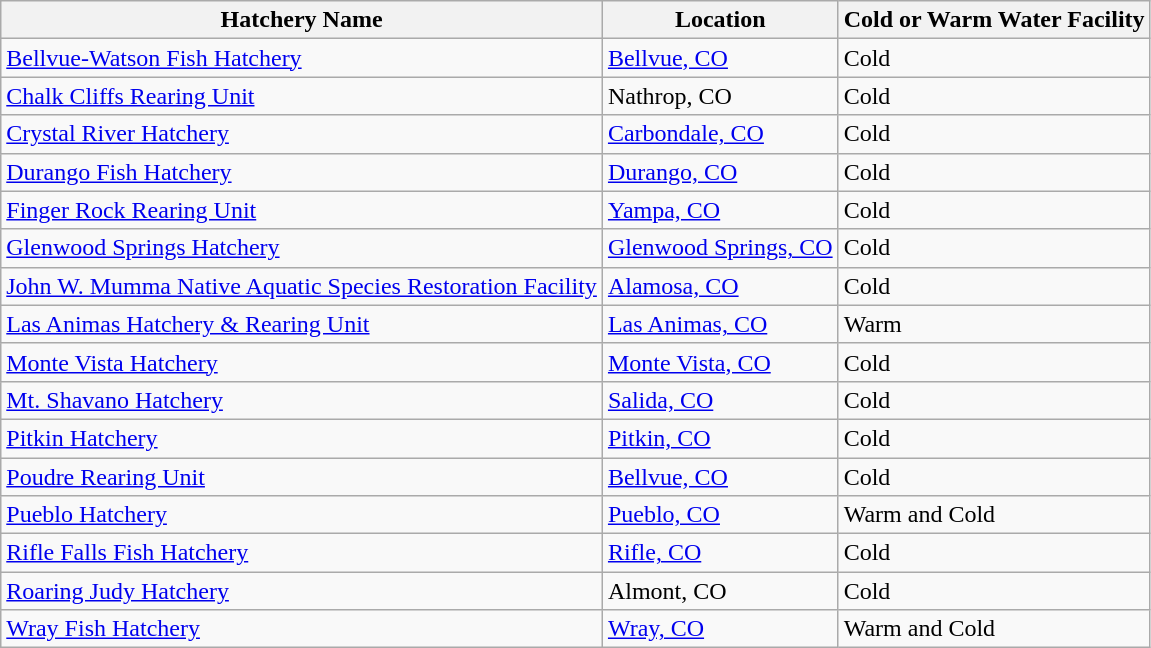<table class="wikitable sortable">
<tr>
<th>Hatchery Name</th>
<th>Location</th>
<th>Cold or Warm Water Facility</th>
</tr>
<tr>
<td><a href='#'>Bellvue-Watson Fish Hatchery</a></td>
<td><a href='#'>Bellvue, CO</a></td>
<td>Cold</td>
</tr>
<tr>
<td><a href='#'>Chalk Cliffs Rearing Unit</a></td>
<td>Nathrop, CO</td>
<td>Cold</td>
</tr>
<tr>
<td><a href='#'>Crystal River Hatchery</a></td>
<td><a href='#'>Carbondale, CO</a></td>
<td>Cold</td>
</tr>
<tr>
<td><a href='#'>Durango Fish Hatchery</a></td>
<td><a href='#'>Durango, CO</a></td>
<td>Cold</td>
</tr>
<tr>
<td><a href='#'>Finger Rock Rearing Unit</a></td>
<td><a href='#'>Yampa, CO</a></td>
<td>Cold</td>
</tr>
<tr>
<td><a href='#'>Glenwood Springs Hatchery</a></td>
<td><a href='#'>Glenwood Springs, CO</a></td>
<td>Cold</td>
</tr>
<tr>
<td><a href='#'>John W. Mumma Native Aquatic Species Restoration Facility</a></td>
<td><a href='#'>Alamosa, CO</a></td>
<td>Cold</td>
</tr>
<tr>
<td><a href='#'>Las Animas Hatchery & Rearing Unit</a></td>
<td><a href='#'>Las Animas, CO</a></td>
<td>Warm</td>
</tr>
<tr>
<td><a href='#'>Monte Vista Hatchery</a></td>
<td><a href='#'>Monte Vista, CO</a></td>
<td>Cold</td>
</tr>
<tr>
<td><a href='#'>Mt. Shavano Hatchery</a></td>
<td><a href='#'>Salida, CO</a></td>
<td>Cold</td>
</tr>
<tr>
<td><a href='#'>Pitkin Hatchery</a></td>
<td><a href='#'>Pitkin, CO</a></td>
<td>Cold</td>
</tr>
<tr>
<td><a href='#'>Poudre Rearing Unit</a></td>
<td><a href='#'>Bellvue, CO</a></td>
<td>Cold</td>
</tr>
<tr>
<td><a href='#'>Pueblo Hatchery</a></td>
<td><a href='#'>Pueblo, CO</a></td>
<td>Warm and Cold</td>
</tr>
<tr>
<td><a href='#'>Rifle Falls Fish Hatchery</a></td>
<td><a href='#'>Rifle, CO</a></td>
<td>Cold</td>
</tr>
<tr>
<td><a href='#'>Roaring Judy Hatchery</a></td>
<td>Almont, CO</td>
<td>Cold</td>
</tr>
<tr>
<td><a href='#'>Wray Fish Hatchery</a></td>
<td><a href='#'>Wray, CO</a></td>
<td>Warm and Cold</td>
</tr>
</table>
